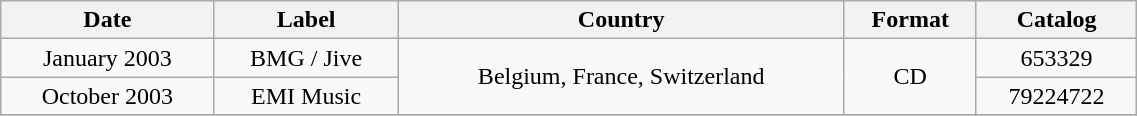<table class="wikitable" width="60%" border="1">
<tr>
<th>Date</th>
<th>Label</th>
<th>Country</th>
<th>Format</th>
<th>Catalog</th>
</tr>
<tr>
<td align=center>January 2003</td>
<td align=center>BMG / Jive</td>
<td rowspan=2 align=center>Belgium, France, Switzerland</td>
<td rowspan=2 align=center>CD</td>
<td align=center>653329</td>
</tr>
<tr>
<td align=center>October 2003</td>
<td align=center>EMI Music</td>
<td align=center>79224722</td>
</tr>
<tr>
</tr>
</table>
